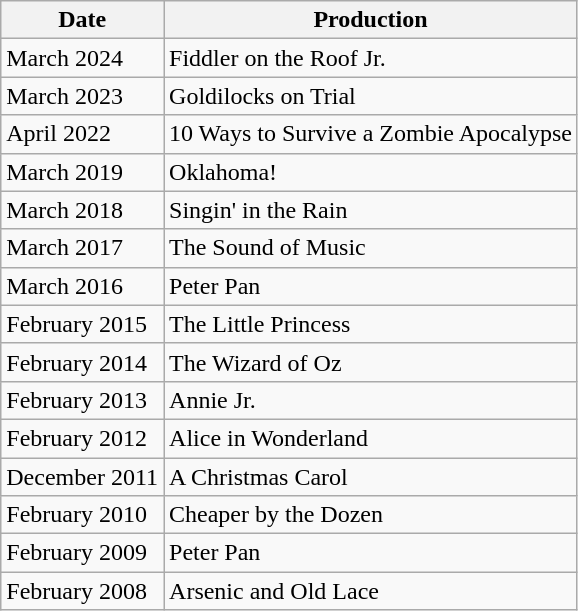<table class= "wikitable">
<tr>
<th>Date</th>
<th>Production</th>
</tr>
<tr>
<td>March 2024</td>
<td>Fiddler on the Roof Jr.</td>
</tr>
<tr>
<td>March 2023</td>
<td>Goldilocks on Trial</td>
</tr>
<tr>
<td>April 2022</td>
<td>10 Ways to Survive a Zombie Apocalypse</td>
</tr>
<tr>
<td>March 2019</td>
<td>Oklahoma!</td>
</tr>
<tr>
<td>March 2018</td>
<td>Singin' in the Rain</td>
</tr>
<tr>
<td>March 2017</td>
<td>The Sound of Music</td>
</tr>
<tr>
<td>March 2016</td>
<td>Peter Pan</td>
</tr>
<tr>
<td>February 2015</td>
<td>The Little Princess</td>
</tr>
<tr>
<td>February 2014</td>
<td>The Wizard of Oz</td>
</tr>
<tr>
<td>February 2013</td>
<td>Annie Jr.</td>
</tr>
<tr>
<td>February 2012</td>
<td>Alice in Wonderland</td>
</tr>
<tr>
<td>December 2011</td>
<td>A Christmas Carol</td>
</tr>
<tr>
<td>February 2010</td>
<td>Cheaper by the Dozen</td>
</tr>
<tr>
<td>February 2009</td>
<td>Peter Pan</td>
</tr>
<tr>
<td>February 2008</td>
<td>Arsenic and Old Lace</td>
</tr>
</table>
